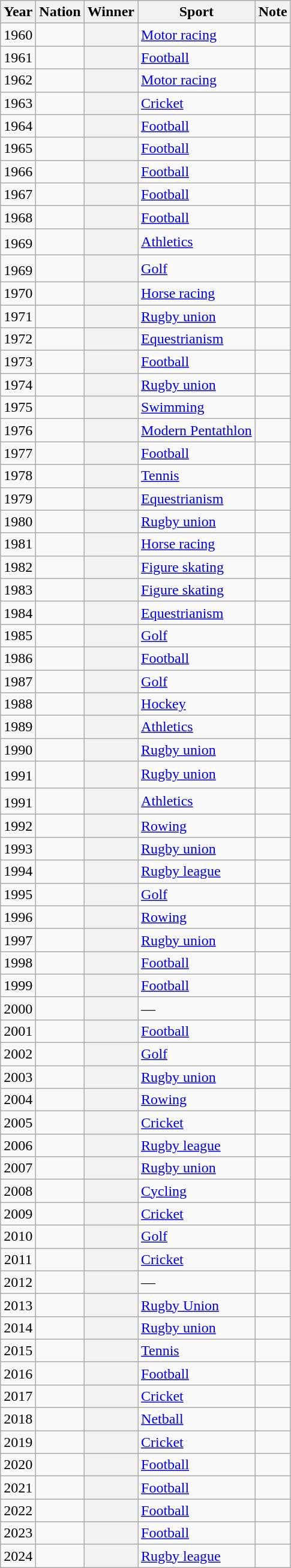<table class="sortable plainrowheaders wikitable">
<tr>
<th scope=col>Year</th>
<th scope=col>Nation</th>
<th scope=col>Winner</th>
<th scope=col>Sport</th>
<th scope=col class="unsortable">Note</th>
</tr>
<tr>
<td align=center>1960</td>
<td></td>
<th scope=row></th>
<td><a href='#'>Motor racing</a></td>
<td align=center></td>
</tr>
<tr>
<td align=center>1961</td>
<td></td>
<th scope=row></th>
<td><a href='#'>Football</a></td>
<td align=center></td>
</tr>
<tr>
<td align=center>1962</td>
<td></td>
<th scope=row></th>
<td><a href='#'>Motor racing</a></td>
<td align=center></td>
</tr>
<tr>
<td align=center>1963</td>
<td></td>
<th scope=row></th>
<td><a href='#'>Cricket</a></td>
<td align=center></td>
</tr>
<tr>
<td align=center>1964</td>
<td></td>
<th scope=row></th>
<td><a href='#'>Football</a></td>
<td align=center></td>
</tr>
<tr>
<td align=center>1965</td>
<td></td>
<th scope=row></th>
<td><a href='#'>Football</a></td>
<td align=center></td>
</tr>
<tr>
<td align=center>1966</td>
<td></td>
<th scope=row></th>
<td><a href='#'>Football</a></td>
<td align=center></td>
</tr>
<tr>
<td align=center>1967</td>
<td></td>
<th scope=row></th>
<td><a href='#'>Football</a></td>
<td align=center></td>
</tr>
<tr>
<td align=center>1968</td>
<td></td>
<th scope=row></th>
<td><a href='#'>Football</a></td>
<td align=center></td>
</tr>
<tr>
<td align=center>1969<sup></sup></td>
<td></td>
<th scope=row></th>
<td><a href='#'>Athletics</a></td>
<td align=center></td>
</tr>
<tr>
<td align=center>1969<sup></sup></td>
<td></td>
<th scope=row></th>
<td><a href='#'>Golf</a></td>
<td align=center></td>
</tr>
<tr>
<td align=center>1970</td>
<td></td>
<th scope=row></th>
<td><a href='#'>Horse racing</a></td>
<td align=center></td>
</tr>
<tr>
<td align=center>1971</td>
<td></td>
<th scope=row></th>
<td><a href='#'>Rugby union</a></td>
<td align=center></td>
</tr>
<tr>
<td align=center>1972</td>
<td></td>
<th scope=row></th>
<td><a href='#'>Equestrianism</a></td>
<td align=center></td>
</tr>
<tr>
<td align=center>1973</td>
<td></td>
<th scope=row></th>
<td><a href='#'>Football</a></td>
<td align=center></td>
</tr>
<tr>
<td align=center>1974</td>
<td></td>
<th scope=row></th>
<td><a href='#'>Rugby union</a></td>
<td align=center></td>
</tr>
<tr>
<td align=center>1975</td>
<td></td>
<th scope=row></th>
<td><a href='#'>Swimming</a></td>
<td align=center></td>
</tr>
<tr>
<td align=center>1976</td>
<td></td>
<th scope=row></th>
<td><a href='#'>Modern Pentathlon</a></td>
<td align=center></td>
</tr>
<tr>
<td align=center>1977</td>
<td></td>
<th scope=row></th>
<td><a href='#'>Football</a></td>
<td align=center></td>
</tr>
<tr>
<td align=center>1978</td>
<td></td>
<th scope=row></th>
<td><a href='#'>Tennis</a></td>
<td align=center></td>
</tr>
<tr>
<td align=center>1979</td>
<td></td>
<th scope=row></th>
<td><a href='#'>Equestrianism</a></td>
<td align=center></td>
</tr>
<tr>
<td align=center>1980</td>
<td></td>
<th scope=row></th>
<td><a href='#'>Rugby union</a></td>
<td align=center></td>
</tr>
<tr>
<td align=center>1981</td>
<td></td>
<th scope=row></th>
<td><a href='#'>Horse racing</a></td>
<td align=center></td>
</tr>
<tr>
<td align=center>1982</td>
<td></td>
<th scope=row></th>
<td><a href='#'>Figure skating</a></td>
<td align=center></td>
</tr>
<tr>
<td align=center>1983</td>
<td></td>
<th scope=row></th>
<td><a href='#'>Figure skating</a></td>
<td align=center></td>
</tr>
<tr>
<td align=center>1984</td>
<td></td>
<th scope=row></th>
<td><a href='#'>Equestrianism</a></td>
<td align=center></td>
</tr>
<tr>
<td align=center>1985</td>
<td></td>
<th scope=row></th>
<td><a href='#'>Golf</a></td>
<td align=center></td>
</tr>
<tr>
<td align=center>1986</td>
<td></td>
<th scope=row></th>
<td><a href='#'>Football</a></td>
<td align=center></td>
</tr>
<tr>
<td align=center>1987</td>
<td></td>
<th scope=row></th>
<td><a href='#'>Golf</a></td>
<td align=center></td>
</tr>
<tr>
<td align=center>1988</td>
<td></td>
<th scope=row></th>
<td><a href='#'>Hockey</a></td>
<td align=center></td>
</tr>
<tr>
<td align=center>1989</td>
<td></td>
<th scope=row></th>
<td><a href='#'>Athletics</a></td>
<td align=center></td>
</tr>
<tr>
<td align=center>1990</td>
<td></td>
<th scope=row></th>
<td><a href='#'>Rugby union</a></td>
<td align=center></td>
</tr>
<tr>
<td align=center>1991<sup></sup></td>
<td></td>
<th scope=row></th>
<td><a href='#'>Rugby union</a></td>
<td align=center></td>
</tr>
<tr>
<td align=center>1991<sup></sup></td>
<td></td>
<th scope=row></th>
<td><a href='#'>Athletics</a></td>
<td align=center></td>
</tr>
<tr>
<td align=center>1992</td>
<td></td>
<th scope=row></th>
<td><a href='#'>Rowing</a></td>
<td align=center></td>
</tr>
<tr>
<td align=center>1993</td>
<td></td>
<th scope=row></th>
<td><a href='#'>Rugby union</a></td>
<td align=center></td>
</tr>
<tr>
<td align=center>1994</td>
<td></td>
<th scope=row></th>
<td><a href='#'>Rugby league</a></td>
<td align=center></td>
</tr>
<tr>
<td align=center>1995</td>
<td></td>
<th scope=row></th>
<td><a href='#'>Golf</a></td>
<td align=center></td>
</tr>
<tr>
<td align=center>1996</td>
<td></td>
<th scope=row></th>
<td><a href='#'>Rowing</a></td>
<td align=center></td>
</tr>
<tr>
<td align=center>1997</td>
<td></td>
<th scope=row></th>
<td><a href='#'>Rugby union</a></td>
<td align=center></td>
</tr>
<tr>
<td align=center>1998</td>
<td></td>
<th scope=row></th>
<td><a href='#'>Football</a></td>
<td align=center></td>
</tr>
<tr>
<td align=center>1999</td>
<td></td>
<th scope=row></th>
<td><a href='#'>Football</a></td>
<td align=center></td>
</tr>
<tr>
<td align=center>2000</td>
<td></td>
<th scope=row></th>
<td>—</td>
<td align=center></td>
</tr>
<tr>
<td align=center>2001</td>
<td></td>
<th scope=row></th>
<td><a href='#'>Football</a></td>
<td align=center></td>
</tr>
<tr>
<td align=center>2002</td>
<td></td>
<th scope=row></th>
<td><a href='#'>Golf</a></td>
<td align=center></td>
</tr>
<tr>
<td align=center>2003</td>
<td></td>
<th scope=row></th>
<td><a href='#'>Rugby union</a></td>
<td align=center></td>
</tr>
<tr>
<td align=center>2004</td>
<td></td>
<th scope=row></th>
<td><a href='#'>Rowing</a></td>
<td align=center></td>
</tr>
<tr>
<td align=center>2005</td>
<td></td>
<th scope=row></th>
<td><a href='#'>Cricket</a></td>
<td align=center></td>
</tr>
<tr>
<td align=center>2006</td>
<td></td>
<th scope=row></th>
<td><a href='#'>Rugby league</a></td>
<td align=center></td>
</tr>
<tr>
<td align=center>2007</td>
<td></td>
<th scope=row></th>
<td><a href='#'>Rugby union</a></td>
<td align=center></td>
</tr>
<tr>
<td align=center>2008</td>
<td></td>
<th scope=row></th>
<td><a href='#'>Cycling</a></td>
<td align=center></td>
</tr>
<tr>
<td align=center>2009</td>
<td></td>
<th scope=row></th>
<td><a href='#'>Cricket</a></td>
<td align=center></td>
</tr>
<tr>
<td align=center>2010</td>
<td></td>
<th scope=row></th>
<td><a href='#'>Golf</a></td>
<td align=center></td>
</tr>
<tr>
<td align=center>2011</td>
<td></td>
<th scope=row></th>
<td><a href='#'>Cricket</a></td>
<td align=center></td>
</tr>
<tr>
<td align=center>2012</td>
<td></td>
<th scope=row></th>
<td>—</td>
<td align=center></td>
</tr>
<tr>
<td align=center>2013</td>
<td><br></td>
<th scope=row></th>
<td><a href='#'>Rugby Union</a></td>
<td align=center></td>
</tr>
<tr>
<td align=center>2014</td>
<td></td>
<th scope=row></th>
<td><a href='#'>Rugby union</a></td>
<td align=center></td>
</tr>
<tr>
<td align=center>2015</td>
<td></td>
<th scope=row></th>
<td><a href='#'>Tennis</a></td>
<td align=center></td>
</tr>
<tr>
<td align=center>2016</td>
<td></td>
<th scope=row></th>
<td><a href='#'>Football</a></td>
<td align=center></td>
</tr>
<tr>
<td align=center>2017</td>
<td></td>
<th scope=row></th>
<td><a href='#'>Cricket</a></td>
<td align=center></td>
</tr>
<tr>
<td align=center>2018</td>
<td></td>
<th scope=row></th>
<td><a href='#'>Netball</a></td>
<td align=center></td>
</tr>
<tr>
<td align=center>2019</td>
<td></td>
<th scope=row></th>
<td><a href='#'>Cricket</a></td>
<td align=center></td>
</tr>
<tr>
<td align=center>2020</td>
<td></td>
<th scope=row></th>
<td><a href='#'>Football</a></td>
<td align=center></td>
</tr>
<tr>
<td align=center>2021</td>
<td></td>
<th scope=row></th>
<td><a href='#'>Football</a></td>
<td align=center></td>
</tr>
<tr>
<td align=center>2022</td>
<td></td>
<th scope=row></th>
<td><a href='#'>Football</a></td>
<td align=center></td>
</tr>
<tr>
<td align=center>2023</td>
<td></td>
<th scope=row></th>
<td><a href='#'>Football</a></td>
<td align=center></td>
</tr>
<tr>
<td align=center>2024</td>
<td></td>
<th scope=row></th>
<td><a href='#'>Rugby league</a></td>
<td align=center></td>
</tr>
</table>
